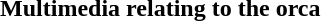<table class="toccolours" style="float:right; clear:right; margin-left: 1em;">
<tr style="text-align: center;">
<td><strong>Multimedia relating to the orca</strong></td>
</tr>
<tr>
<td></td>
</tr>
</table>
